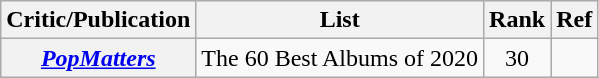<table class="wikitable plainrowheaders">
<tr>
<th>Critic/Publication</th>
<th>List</th>
<th>Rank</th>
<th>Ref</th>
</tr>
<tr>
<th scope="row"><em><a href='#'>PopMatters</a></em></th>
<td>The 60 Best Albums of 2020</td>
<td style="text-align:center;">30</td>
<td style="text-align:center;"></td>
</tr>
</table>
